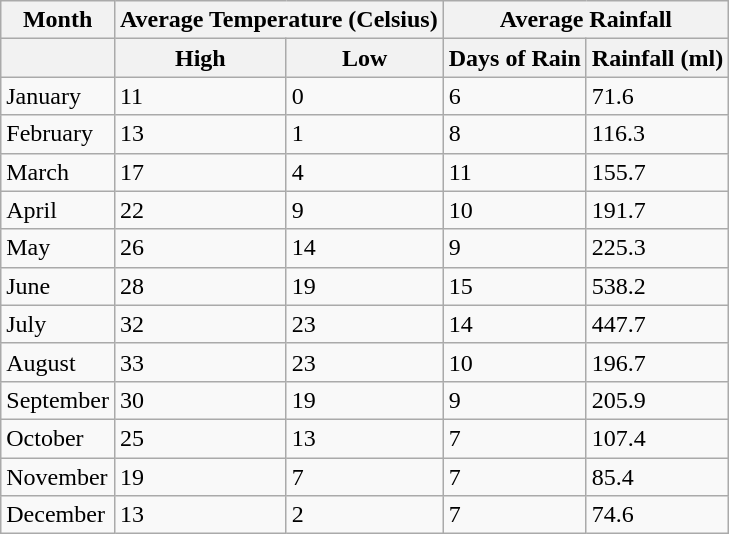<table class="wikitable">
<tr>
<th>Month</th>
<th colspan="2">Average Temperature (Celsius)</th>
<th colspan="2">Average Rainfall</th>
</tr>
<tr>
<th></th>
<th>High</th>
<th>Low</th>
<th>Days of Rain</th>
<th>Rainfall (ml)</th>
</tr>
<tr>
<td>January</td>
<td>11</td>
<td>0</td>
<td>6</td>
<td>71.6</td>
</tr>
<tr>
<td>February</td>
<td>13</td>
<td>1</td>
<td>8</td>
<td>116.3</td>
</tr>
<tr>
<td>March</td>
<td>17</td>
<td>4</td>
<td>11</td>
<td>155.7</td>
</tr>
<tr>
<td>April</td>
<td>22</td>
<td>9</td>
<td>10</td>
<td>191.7</td>
</tr>
<tr>
<td>May</td>
<td>26</td>
<td>14</td>
<td>9</td>
<td>225.3</td>
</tr>
<tr>
<td>June</td>
<td>28</td>
<td>19</td>
<td>15</td>
<td>538.2</td>
</tr>
<tr>
<td>July</td>
<td>32</td>
<td>23</td>
<td>14</td>
<td>447.7</td>
</tr>
<tr>
<td>August</td>
<td>33</td>
<td>23</td>
<td>10</td>
<td>196.7</td>
</tr>
<tr>
<td>September</td>
<td>30</td>
<td>19</td>
<td>9</td>
<td>205.9</td>
</tr>
<tr>
<td>October</td>
<td>25</td>
<td>13</td>
<td>7</td>
<td>107.4</td>
</tr>
<tr>
<td>November</td>
<td>19</td>
<td>7</td>
<td>7</td>
<td>85.4</td>
</tr>
<tr>
<td>December</td>
<td>13</td>
<td>2</td>
<td>7</td>
<td>74.6</td>
</tr>
</table>
